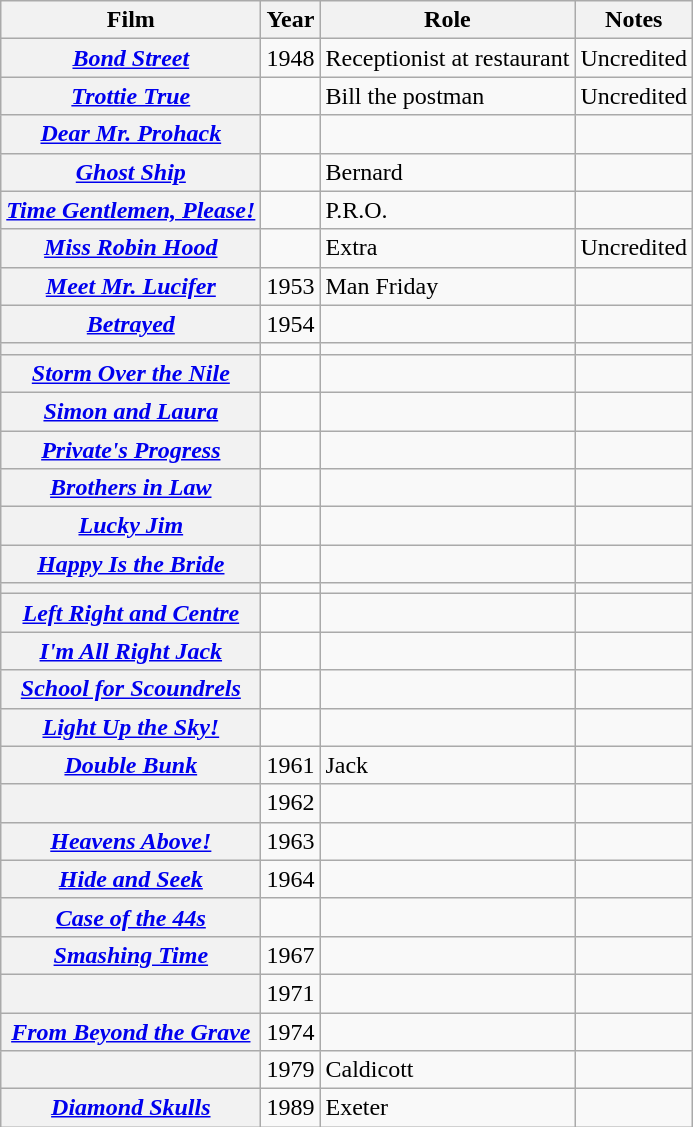<table class="wikitable plainrowheaders sortable" style="margin-right: 0;">
<tr>
<th scope="col">Film</th>
<th scope="col">Year</th>
<th scope="col">Role</th>
<th scope="col" class="unsortable">Notes</th>
</tr>
<tr>
<th scope="row"><em><a href='#'>Bond Street</a></em></th>
<td>1948</td>
<td>Receptionist at restaurant</td>
<td>Uncredited</td>
</tr>
<tr>
<th scope="row"><em><a href='#'>Trottie True</a></em></th>
<td></td>
<td>Bill the postman</td>
<td>Uncredited</td>
</tr>
<tr>
<th scope="row"><em><a href='#'>Dear Mr. Prohack</a></em></th>
<td></td>
<td></td>
<td></td>
</tr>
<tr>
<th scope="row"><em><a href='#'>Ghost Ship</a></em></th>
<td></td>
<td>Bernard</td>
<td></td>
</tr>
<tr>
<th scope="row"><em><a href='#'>Time Gentlemen, Please!</a></em></th>
<td></td>
<td>P.R.O.</td>
<td></td>
</tr>
<tr>
<th scope="row"><em><a href='#'>Miss Robin Hood</a></em></th>
<td></td>
<td>Extra</td>
<td>Uncredited</td>
</tr>
<tr>
<th scope="row"><em><a href='#'>Meet Mr. Lucifer</a></em></th>
<td>1953</td>
<td>Man Friday</td>
<td></td>
</tr>
<tr>
<th scope="row"><em><a href='#'>Betrayed</a></em></th>
<td>1954</td>
<td></td>
<td></td>
</tr>
<tr>
<th scope="row"></th>
<td></td>
<td></td>
<td></td>
</tr>
<tr>
<th scope="row"><em><a href='#'>Storm Over the Nile</a></em></th>
<td></td>
<td></td>
<td></td>
</tr>
<tr>
<th scope="row"><em><a href='#'>Simon and Laura</a></em></th>
<td></td>
<td></td>
<td></td>
</tr>
<tr>
<th scope="row"><em><a href='#'>Private's Progress</a></em></th>
<td></td>
<td></td>
<td></td>
</tr>
<tr>
<th scope="row"><em><a href='#'>Brothers in Law</a></em></th>
<td></td>
<td></td>
<td></td>
</tr>
<tr>
<th scope="row"><em><a href='#'>Lucky Jim</a></em></th>
<td></td>
<td></td>
<td></td>
</tr>
<tr>
<th scope="row"><em><a href='#'>Happy Is the Bride</a></em></th>
<td></td>
<td></td>
<td></td>
</tr>
<tr>
<th scope="row"></th>
<td></td>
<td></td>
<td></td>
</tr>
<tr>
<th scope="row"><em><a href='#'>Left Right and Centre</a></em></th>
<td></td>
<td></td>
<td></td>
</tr>
<tr>
<th scope="row"><em><a href='#'>I'm All Right Jack</a></em></th>
<td></td>
<td></td>
<td></td>
</tr>
<tr>
<th scope="row"><em><a href='#'>School for Scoundrels</a></em></th>
<td></td>
<td></td>
<td></td>
</tr>
<tr>
<th scope="row"><em><a href='#'>Light Up the Sky!</a></em></th>
<td></td>
<td></td>
<td></td>
</tr>
<tr>
<th scope="row"><em><a href='#'>Double Bunk</a></em></th>
<td>1961</td>
<td>Jack</td>
<td></td>
</tr>
<tr>
<th scope="row"></th>
<td>1962</td>
<td></td>
<td></td>
</tr>
<tr>
<th scope="row"><em><a href='#'>Heavens Above!</a></em></th>
<td>1963</td>
<td></td>
<td></td>
</tr>
<tr>
<th scope="row"><em><a href='#'>Hide and Seek</a></em></th>
<td>1964</td>
<td></td>
<td></td>
</tr>
<tr>
<th scope="row"><em><a href='#'>Case of the 44s</a></em></th>
<td></td>
<td></td>
<td></td>
</tr>
<tr>
<th scope="row"><em><a href='#'>Smashing Time</a></em></th>
<td>1967</td>
<td></td>
<td></td>
</tr>
<tr>
<th scope="row"></th>
<td>1971</td>
<td></td>
<td></td>
</tr>
<tr>
<th scope="row"><em><a href='#'>From Beyond the Grave</a></em></th>
<td>1974</td>
<td></td>
<td></td>
</tr>
<tr>
<th scope="row"></th>
<td>1979</td>
<td>Caldicott</td>
<td></td>
</tr>
<tr>
<th scope="row"><em><a href='#'>Diamond Skulls</a></em></th>
<td>1989</td>
<td>Exeter</td>
<td></td>
</tr>
</table>
